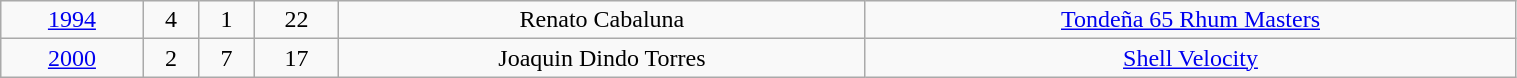<table class=wikitable width=80%>
<tr align=center>
<td><a href='#'>1994</a></td>
<td>4</td>
<td>1</td>
<td>22</td>
<td>Renato Cabaluna</td>
<td><a href='#'>Tondeña 65 Rhum Masters</a></td>
</tr>
<tr align=center>
<td><a href='#'>2000</a></td>
<td>2</td>
<td>7</td>
<td>17</td>
<td>Joaquin Dindo Torres</td>
<td><a href='#'>Shell Velocity</a></td>
</tr>
</table>
